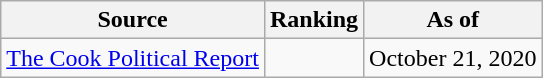<table class="wikitable" style="text-align:center">
<tr>
<th>Source</th>
<th>Ranking</th>
<th>As of</th>
</tr>
<tr>
<td align=left><a href='#'>The Cook Political Report</a></td>
<td></td>
<td>October 21, 2020</td>
</tr>
</table>
